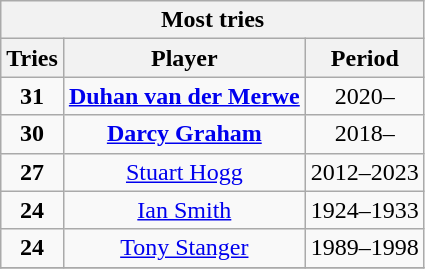<table class="wikitable" style="text-align:center">
<tr>
<th colspan=3>Most tries</th>
</tr>
<tr>
<th>Tries</th>
<th !>Player</th>
<th !>Period</th>
</tr>
<tr>
<td><strong>31</strong></td>
<td><strong><a href='#'>Duhan van der Merwe</a></strong></td>
<td>2020–</td>
</tr>
<tr>
<td><strong>30</strong></td>
<td><strong><a href='#'>Darcy Graham</a></strong></td>
<td>2018–</td>
</tr>
<tr>
<td><strong>27</strong></td>
<td><a href='#'>Stuart Hogg</a></td>
<td>2012–2023</td>
</tr>
<tr>
<td><strong>24</strong></td>
<td><a href='#'>Ian Smith</a></td>
<td>1924–1933</td>
</tr>
<tr>
<td><strong>24</strong></td>
<td><a href='#'>Tony Stanger</a></td>
<td>1989–1998</td>
</tr>
<tr>
</tr>
</table>
